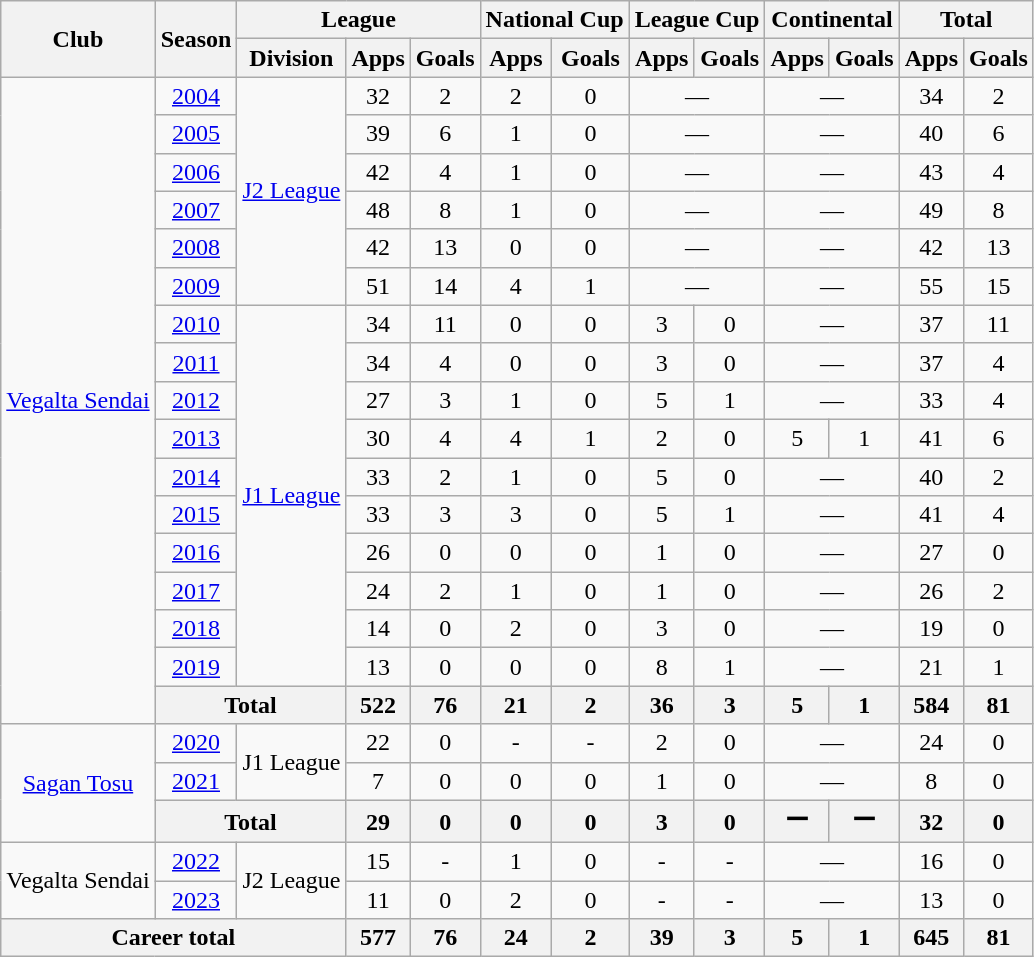<table class="wikitable" style="text-align:center">
<tr>
<th rowspan="2">Club</th>
<th rowspan="2">Season</th>
<th colspan="3">League</th>
<th colspan="2">National Cup</th>
<th colspan="2">League Cup</th>
<th colspan="2">Continental</th>
<th colspan="2">Total</th>
</tr>
<tr>
<th>Division</th>
<th>Apps</th>
<th>Goals</th>
<th>Apps</th>
<th>Goals</th>
<th>Apps</th>
<th>Goals</th>
<th>Apps</th>
<th>Goals</th>
<th>Apps</th>
<th>Goals</th>
</tr>
<tr>
<td rowspan="17"><a href='#'>Vegalta Sendai</a></td>
<td><a href='#'>2004</a></td>
<td rowspan="6"><a href='#'>J2 League</a></td>
<td>32</td>
<td>2</td>
<td>2</td>
<td>0</td>
<td colspan="2">—</td>
<td colspan="2">—</td>
<td>34</td>
<td>2</td>
</tr>
<tr>
<td><a href='#'>2005</a></td>
<td>39</td>
<td>6</td>
<td>1</td>
<td>0</td>
<td colspan="2">—</td>
<td colspan="2">—</td>
<td>40</td>
<td>6</td>
</tr>
<tr>
<td><a href='#'>2006</a></td>
<td>42</td>
<td>4</td>
<td>1</td>
<td>0</td>
<td colspan="2">—</td>
<td colspan="2">—</td>
<td>43</td>
<td>4</td>
</tr>
<tr>
<td><a href='#'>2007</a></td>
<td>48</td>
<td>8</td>
<td>1</td>
<td>0</td>
<td colspan="2">—</td>
<td colspan="2">—</td>
<td>49</td>
<td>8</td>
</tr>
<tr>
<td><a href='#'>2008</a></td>
<td>42</td>
<td>13</td>
<td>0</td>
<td>0</td>
<td colspan="2">—</td>
<td colspan="2">—</td>
<td>42</td>
<td>13</td>
</tr>
<tr>
<td><a href='#'>2009</a></td>
<td>51</td>
<td>14</td>
<td>4</td>
<td>1</td>
<td colspan="2">—</td>
<td colspan="2">—</td>
<td>55</td>
<td>15</td>
</tr>
<tr>
<td><a href='#'>2010</a></td>
<td rowspan="10"><a href='#'>J1 League</a></td>
<td>34</td>
<td>11</td>
<td>0</td>
<td>0</td>
<td>3</td>
<td>0</td>
<td colspan="2">—</td>
<td>37</td>
<td>11</td>
</tr>
<tr>
<td><a href='#'>2011</a></td>
<td>34</td>
<td>4</td>
<td>0</td>
<td>0</td>
<td>3</td>
<td>0</td>
<td colspan="2">—</td>
<td>37</td>
<td>4</td>
</tr>
<tr>
<td><a href='#'>2012</a></td>
<td>27</td>
<td>3</td>
<td>1</td>
<td>0</td>
<td>5</td>
<td>1</td>
<td colspan="2">—</td>
<td>33</td>
<td>4</td>
</tr>
<tr>
<td><a href='#'>2013</a></td>
<td>30</td>
<td>4</td>
<td>4</td>
<td>1</td>
<td>2</td>
<td>0</td>
<td>5</td>
<td>1</td>
<td>41</td>
<td>6</td>
</tr>
<tr>
<td><a href='#'>2014</a></td>
<td>33</td>
<td>2</td>
<td>1</td>
<td>0</td>
<td>5</td>
<td>0</td>
<td colspan="2">—</td>
<td>40</td>
<td>2</td>
</tr>
<tr>
<td><a href='#'>2015</a></td>
<td>33</td>
<td>3</td>
<td>3</td>
<td>0</td>
<td>5</td>
<td>1</td>
<td colspan="2">—</td>
<td>41</td>
<td>4</td>
</tr>
<tr>
<td><a href='#'>2016</a></td>
<td>26</td>
<td>0</td>
<td>0</td>
<td>0</td>
<td>1</td>
<td>0</td>
<td colspan="2">—</td>
<td>27</td>
<td>0</td>
</tr>
<tr>
<td><a href='#'>2017</a></td>
<td>24</td>
<td>2</td>
<td>1</td>
<td>0</td>
<td>1</td>
<td>0</td>
<td colspan="2">—</td>
<td>26</td>
<td>2</td>
</tr>
<tr>
<td><a href='#'>2018</a></td>
<td>14</td>
<td>0</td>
<td>2</td>
<td>0</td>
<td>3</td>
<td>0</td>
<td colspan="2">—</td>
<td>19</td>
<td>0</td>
</tr>
<tr>
<td><a href='#'>2019</a></td>
<td>13</td>
<td>0</td>
<td>0</td>
<td>0</td>
<td>8</td>
<td>1</td>
<td colspan="2">—</td>
<td>21</td>
<td>1</td>
</tr>
<tr>
<th colspan="2">Total</th>
<th>522</th>
<th>76</th>
<th>21</th>
<th>2</th>
<th>36</th>
<th>3</th>
<th>5</th>
<th>1</th>
<th>584</th>
<th>81</th>
</tr>
<tr>
<td rowspan="3"><a href='#'>Sagan Tosu</a></td>
<td><a href='#'>2020</a></td>
<td rowspan="2">J1 League</td>
<td>22</td>
<td>0</td>
<td>-</td>
<td>-</td>
<td>2</td>
<td>0</td>
<td colspan="2">—</td>
<td>24</td>
<td>0</td>
</tr>
<tr>
<td><a href='#'>2021</a></td>
<td>7</td>
<td>0</td>
<td>0</td>
<td>0</td>
<td>1</td>
<td>0</td>
<td colspan="2">—</td>
<td>8</td>
<td>0</td>
</tr>
<tr>
<th colspan="2">Total</th>
<th>29</th>
<th>0</th>
<th>0</th>
<th>0</th>
<th>3</th>
<th>0</th>
<th>ー</th>
<th>ー</th>
<th>32</th>
<th>0</th>
</tr>
<tr>
<td rowspan="2">Vegalta Sendai</td>
<td><a href='#'>2022</a></td>
<td rowspan="2">J2 League</td>
<td>15</td>
<td>-</td>
<td>1</td>
<td>0</td>
<td>-</td>
<td>-</td>
<td colspan="2">—</td>
<td>16</td>
<td>0</td>
</tr>
<tr>
<td><a href='#'>2023</a></td>
<td>11</td>
<td>0</td>
<td>2</td>
<td>0</td>
<td>-</td>
<td>-</td>
<td colspan="2">—</td>
<td>13</td>
<td>0</td>
</tr>
<tr>
<th colspan="3">Career total</th>
<th>577</th>
<th>76</th>
<th>24</th>
<th>2</th>
<th>39</th>
<th>3</th>
<th>5</th>
<th>1</th>
<th>645</th>
<th>81</th>
</tr>
</table>
